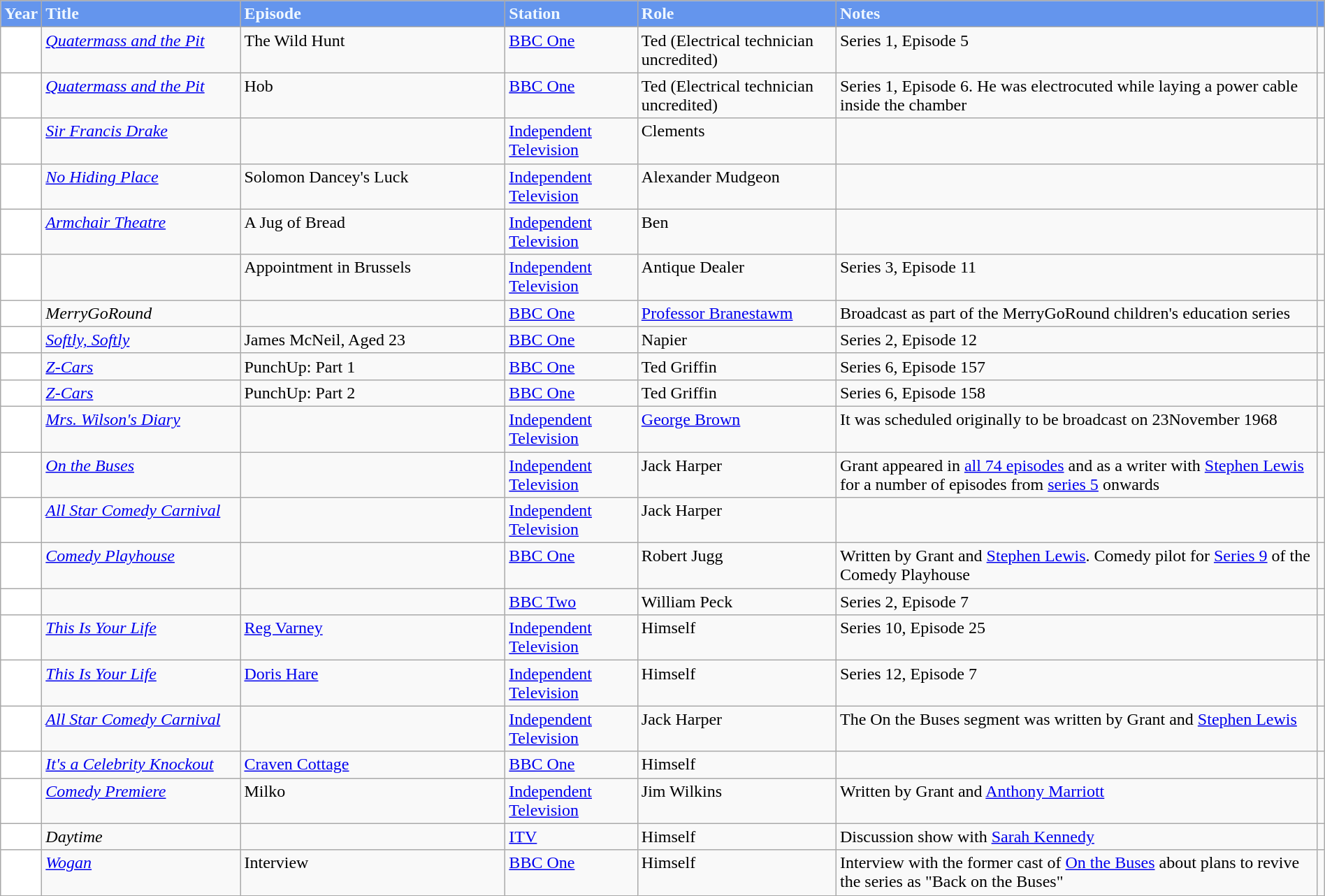<table class="wikitable plainrowheaders sortable mw-collapsible" style="margin-right: 0">
<tr>
<th scope="col" style="text-align: left; background-color: CornflowerBlue; color: AliceBlue">Year</th>
<th scope="col" style="text-align: left; background-color: CornflowerBlue; color: AliceBlue; width: 15%">Title</th>
<th scope="col" style="text-align: left; background-color: CornflowerBlue; color: AliceBlue; width: 20%">Episode</th>
<th scope="col" style="text-align: left; background-color: CornflowerBlue; color: AliceBlue; width: 10%">Station</th>
<th scope="col" style="text-align: left; background-color: CornflowerBlue; color: AliceBlue; width: 15%">Role</th>
<th scope="col" style="text-align: left; background-color: CornflowerBlue; color: AliceBlue" class="unsortable">Notes</th>
<th scope="col" style="background-color: CornflowerBlue; color: AliceBlue" class="unsortable"></th>
</tr>
<tr style="vertical-align: top">
<td scope="row" style="background-color: White; color: Black"> </td>
<td><em><a href='#'>Quatermass and the Pit</a></em></td>
<td>The Wild Hunt</td>
<td><a href='#'>BBC One</a></td>
<td>Ted (Electrical technician  uncredited)</td>
<td>Series 1, Episode 5</td>
<td></td>
</tr>
<tr style="vertical-align: top">
<td scope="row" style="background-color: White; color: Black"></td>
<td><em><a href='#'>Quatermass and the Pit</a></em></td>
<td>Hob</td>
<td><a href='#'>BBC One</a></td>
<td>Ted (Electrical technician  uncredited)</td>
<td>Series 1, Episode 6. He was electrocuted while laying a power cable inside the chamber</td>
<td></td>
</tr>
<tr style="vertical-align: top">
<td scope="row" style="background-color: White; color: Black"></td>
<td><em><a href='#'>Sir Francis Drake</a></em></td>
<td></td>
<td><a href='#'>Independent Television</a></td>
<td>Clements</td>
<td></td>
<td></td>
</tr>
<tr style="vertical-align: top">
<td scope="row" style="background-color: White; color: Black"></td>
<td><em><a href='#'>No Hiding Place</a></em></td>
<td>Solomon Dancey's Luck</td>
<td><a href='#'>Independent Television</a></td>
<td>Alexander Mudgeon</td>
<td></td>
<td></td>
</tr>
<tr style="vertical-align: top">
<td scope="row" style="background-color: White; color: Black"></td>
<td><em><a href='#'>Armchair Theatre</a></em></td>
<td>A Jug of Bread</td>
<td><a href='#'>Independent Television</a></td>
<td>Ben</td>
<td></td>
<td></td>
</tr>
<tr style="vertical-align: top">
<td scope="row" style="background-color: White; color: Black"></td>
<td></td>
<td>Appointment in Brussels</td>
<td><a href='#'>Independent Television</a></td>
<td>Antique Dealer</td>
<td>Series 3, Episode 11</td>
<td></td>
</tr>
<tr style="vertical-align: top">
<td scope="row" style="background-color: White; color: Black"></td>
<td><em>MerryGoRound</em></td>
<td></td>
<td><a href='#'>BBC One</a></td>
<td><a href='#'>Professor Branestawm</a></td>
<td>Broadcast as part of the MerryGoRound children's education series</td>
<td></td>
</tr>
<tr style="vertical-align: top">
<td scope="row" style="background-color: White; color: Black"></td>
<td><em><a href='#'>Softly, Softly</a></em></td>
<td>James McNeil, Aged 23</td>
<td><a href='#'>BBC One</a></td>
<td>Napier</td>
<td>Series 2, Episode 12</td>
<td></td>
</tr>
<tr style="vertical-align: top">
<td scope="row" style="background-color: White; color: Black"></td>
<td><em><a href='#'>Z-Cars</a></em></td>
<td>PunchUp: Part 1</td>
<td><a href='#'>BBC One</a></td>
<td>Ted Griffin</td>
<td>Series 6, Episode 157</td>
<td></td>
</tr>
<tr style="vertical-align: top">
<td scope="row" style="background-color: White; color: Black"></td>
<td><em><a href='#'>Z-Cars</a></em></td>
<td>PunchUp: Part 2</td>
<td><a href='#'>BBC One</a></td>
<td>Ted Griffin</td>
<td>Series 6, Episode 158</td>
<td></td>
</tr>
<tr style="vertical-align: top">
<td scope="row" style="background-color: White; color: Black"></td>
<td><em><a href='#'>Mrs. Wilson's Diary</a></em></td>
<td></td>
<td><a href='#'>Independent Television</a></td>
<td><a href='#'>George Brown</a></td>
<td>It was scheduled originally to be broadcast on 23November 1968</td>
<td></td>
</tr>
<tr style="vertical-align: top">
<td scope="row" style="background-color: White; color: Black"></td>
<td><em><a href='#'>On the Buses</a></em></td>
<td></td>
<td><a href='#'>Independent Television</a></td>
<td>Jack Harper</td>
<td>Grant appeared in <a href='#'>all 74 episodes</a> and as a writer with <a href='#'>Stephen Lewis</a> for a number of episodes from <a href='#'>series 5</a> onwards</td>
<td></td>
</tr>
<tr style="vertical-align: top">
<td scope="row" style="background-color: White; color: Black"></td>
<td><em><a href='#'>All Star Comedy Carnival</a></em></td>
<td></td>
<td><a href='#'>Independent Television</a></td>
<td>Jack Harper</td>
<td></td>
<td></td>
</tr>
<tr style="vertical-align: top">
<td scope="row" style="background-color: White; color: Black"></td>
<td><em><a href='#'>Comedy Playhouse</a></em></td>
<td></td>
<td><a href='#'>BBC One</a></td>
<td>Robert Jugg</td>
<td>Written by Grant and <a href='#'>Stephen Lewis</a>. Comedy pilot for <a href='#'>Series 9</a> of the Comedy Playhouse</td>
<td></td>
</tr>
<tr style="vertical-align: top">
<td scope="row" style="background-color: White; color: Black"></td>
<td></td>
<td></td>
<td><a href='#'>BBC Two</a></td>
<td>William Peck</td>
<td>Series 2, Episode 7</td>
<td></td>
</tr>
<tr style="vertical-align: top">
<td scope="row" style="background-color: White; color: Black"></td>
<td><em><a href='#'>This Is Your Life</a></em></td>
<td><a href='#'>Reg Varney</a></td>
<td><a href='#'>Independent Television</a></td>
<td>Himself</td>
<td>Series 10, Episode 25</td>
<td></td>
</tr>
<tr style="vertical-align: top">
<td scope="row" style="background-color: White; color: Black"></td>
<td><em><a href='#'>This Is Your Life</a></em></td>
<td><a href='#'>Doris Hare</a></td>
<td><a href='#'>Independent Television</a></td>
<td>Himself</td>
<td>Series 12, Episode 7</td>
<td></td>
</tr>
<tr style="vertical-align: top">
<td scope="row" style="background-color: White; color: Black"></td>
<td><em><a href='#'>All Star Comedy Carnival</a></em></td>
<td></td>
<td><a href='#'>Independent Television</a></td>
<td>Jack Harper</td>
<td>The On the Buses segment was written by Grant and <a href='#'>Stephen Lewis</a></td>
<td></td>
</tr>
<tr style="vertical-align: top">
<td scope="row" style="background-color: White; color: Black"></td>
<td><em><a href='#'>It's a Celebrity Knockout</a></em></td>
<td><a href='#'>Craven Cottage</a></td>
<td><a href='#'>BBC One</a></td>
<td>Himself</td>
<td></td>
<td></td>
</tr>
<tr style="vertical-align: top">
<td scope="row" style="background-color: White; color: Black"></td>
<td><em><a href='#'>Comedy Premiere</a></em></td>
<td>Milko</td>
<td><a href='#'>Independent Television</a></td>
<td>Jim Wilkins</td>
<td>Written by Grant and <a href='#'>Anthony Marriott</a></td>
<td></td>
</tr>
<tr style="vertical-align: top">
<td scope="row" style="background-color: White; color: Black"></td>
<td><em>Daytime</em></td>
<td></td>
<td><a href='#'>ITV</a></td>
<td>Himself</td>
<td>Discussion show with <a href='#'>Sarah Kennedy</a></td>
<td></td>
</tr>
<tr style="vertical-align: top">
<td scope="row" style="background-color: White; color: Black"></td>
<td><em><a href='#'>Wogan</a></em></td>
<td>Interview</td>
<td><a href='#'>BBC One</a></td>
<td>Himself</td>
<td>Interview with the former cast of <a href='#'>On the Buses</a> about plans to revive the series as "Back on the Buses"</td>
<td></td>
</tr>
</table>
